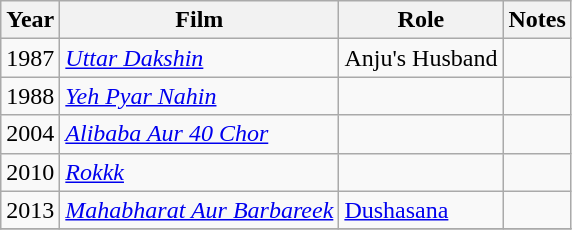<table class="wikitable sortable">
<tr>
<th>Year</th>
<th>Film</th>
<th>Role</th>
<th>Notes</th>
</tr>
<tr>
<td>1987</td>
<td><em><a href='#'>Uttar Dakshin</a></em></td>
<td>Anju's Husband</td>
<td></td>
</tr>
<tr>
<td>1988</td>
<td><em><a href='#'>Yeh Pyar Nahin</a></em></td>
<td></td>
<td></td>
</tr>
<tr>
<td>2004</td>
<td><em><a href='#'>Alibaba Aur 40 Chor</a></em></td>
<td></td>
<td></td>
</tr>
<tr>
<td>2010</td>
<td><em><a href='#'>Rokkk</a></em></td>
<td></td>
<td></td>
</tr>
<tr>
<td>2013</td>
<td><em><a href='#'>Mahabharat Aur Barbareek</a></em></td>
<td><a href='#'>Dushasana</a></td>
<td></td>
</tr>
<tr>
</tr>
</table>
